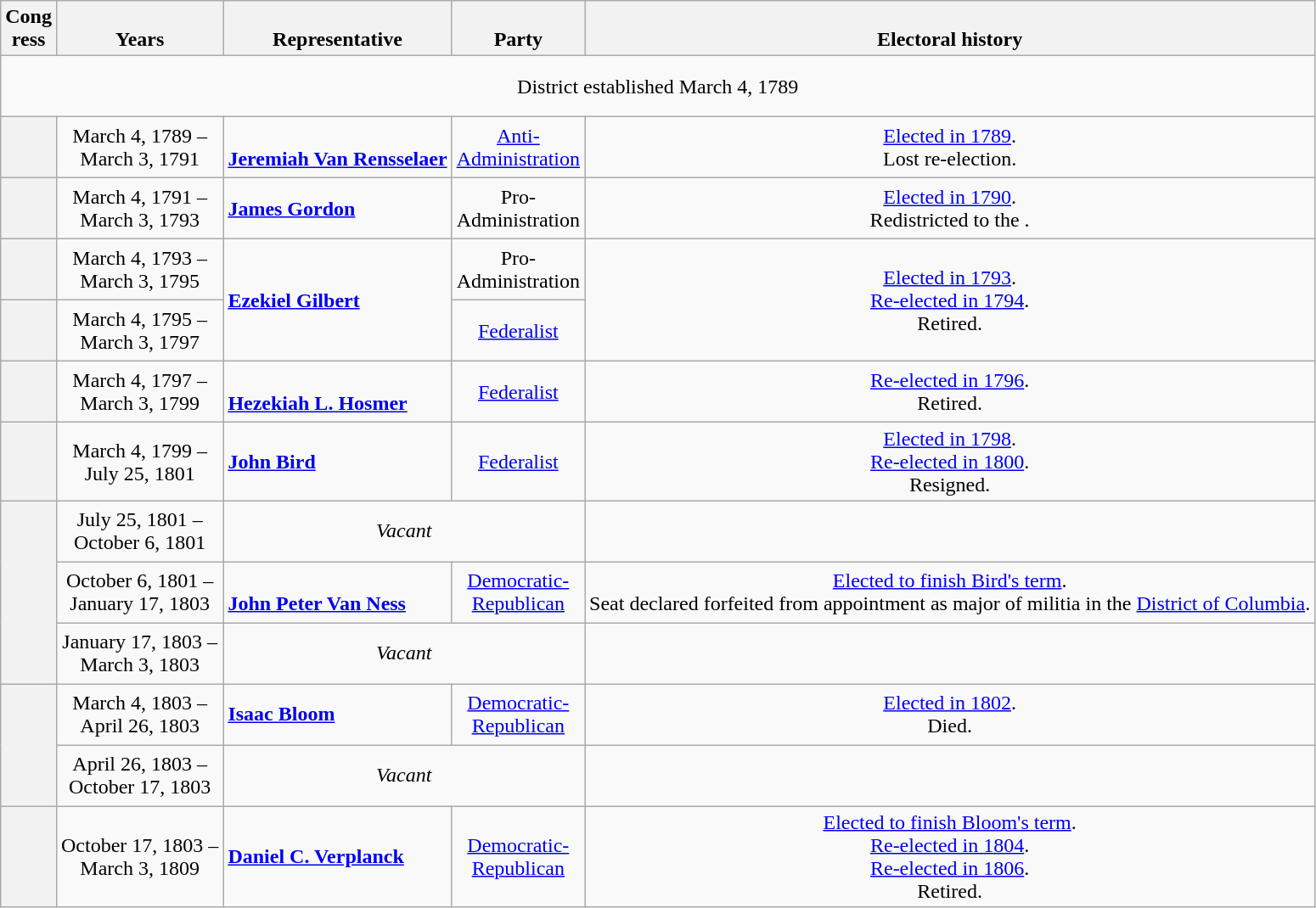<table class=wikitable style="text-align:center">
<tr valign=bottom>
<th>Cong<br>ress</th>
<th>Years</th>
<th>Representative</th>
<th>Party</th>
<th>Electoral history</th>
</tr>
<tr style="height:3em">
<td colspan=5>District established March 4, 1789</td>
</tr>
<tr style="height:3em">
<th></th>
<td nowrap>March 4, 1789 –<br>March 3, 1791</td>
<td align=left><br><strong><a href='#'>Jeremiah Van Rensselaer</a></strong><br></td>
<td><a href='#'>Anti-<br>Administration</a></td>
<td><a href='#'>Elected in 1789</a>.<br>Lost re-election.</td>
</tr>
<tr style="height:3em">
<th></th>
<td nowrap>March 4, 1791 –<br>March 3, 1793</td>
<td align=left><strong><a href='#'>James Gordon</a></strong><br></td>
<td>Pro-<br>Administration</td>
<td><a href='#'>Elected in 1790</a>.<br>Redistricted to the .</td>
</tr>
<tr style="height:3em">
<th></th>
<td nowrap>March 4, 1793 –<br>March 3, 1795</td>
<td rowspan="2" style="text-align:left;"><strong><a href='#'>Ezekiel Gilbert</a></strong><br></td>
<td>Pro-<br>Administration</td>
<td rowspan=2><a href='#'>Elected in 1793</a>.<br><a href='#'>Re-elected in 1794</a>.<br>Retired.</td>
</tr>
<tr style="height:3em">
<th></th>
<td nowrap>March 4, 1795 –<br>March 3, 1797</td>
<td><a href='#'>Federalist</a></td>
</tr>
<tr style="height:3em">
<th></th>
<td nowrap>March 4, 1797 –<br>March 3, 1799</td>
<td align=left><br><strong><a href='#'>Hezekiah L. Hosmer</a></strong><br></td>
<td><a href='#'>Federalist</a></td>
<td><a href='#'>Re-elected in 1796</a>.<br>Retired.</td>
</tr>
<tr style="height:3em">
<th></th>
<td nowrap>March 4, 1799 –<br>July 25, 1801</td>
<td align=left><strong><a href='#'>John Bird</a></strong><br></td>
<td><a href='#'>Federalist</a></td>
<td><a href='#'>Elected in 1798</a>.<br><a href='#'>Re-elected in 1800</a>.<br>Resigned.</td>
</tr>
<tr style="height:3em">
<th rowspan=3></th>
<td nowrap>July 25, 1801 –<br>October 6, 1801</td>
<td colspan=2><em>Vacant</em></td>
</tr>
<tr style="height:3em">
<td nowrap>October 6, 1801 –<br>January 17, 1803</td>
<td align=left><br><strong><a href='#'>John Peter Van Ness</a></strong><br></td>
<td><a href='#'>Democratic-<br>Republican</a></td>
<td><a href='#'>Elected to finish Bird's term</a>.<br>Seat declared forfeited from appointment as major of militia in the <a href='#'>District of Columbia</a>.</td>
</tr>
<tr style="height:3em">
<td nowrap>January 17, 1803 –<br>March 3, 1803</td>
<td colspan=2><em>Vacant</em></td>
</tr>
<tr style="height:3em">
<th rowspan=2></th>
<td nowrap>March 4, 1803 –<br>April 26, 1803</td>
<td align=left><strong><a href='#'>Isaac Bloom</a></strong><br></td>
<td><a href='#'>Democratic-<br>Republican</a></td>
<td><a href='#'>Elected in 1802</a>.<br>Died.</td>
</tr>
<tr style="height:3em">
<td nowrap>April 26, 1803 –<br>October 17, 1803</td>
<td colspan=2><em>Vacant</em></td>
</tr>
<tr style="height:3em">
<th></th>
<td nowrap>October 17, 1803 –<br>March 3, 1809</td>
<td align=left><strong><a href='#'>Daniel C. Verplanck</a></strong><br></td>
<td><a href='#'>Democratic-<br>Republican</a></td>
<td><a href='#'>Elected to finish Bloom's term</a>.<br><a href='#'>Re-elected in 1804</a>.<br><a href='#'>Re-elected in 1806</a>.<br>Retired.</td>
</tr>
</table>
